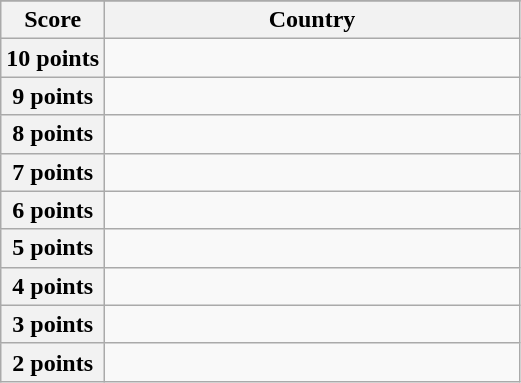<table class="wikitable">
<tr>
</tr>
<tr>
<th scope="col" width="20%">Score</th>
<th scope="col">Country</th>
</tr>
<tr>
<th scope="row">10 points</th>
<td></td>
</tr>
<tr>
<th scope="row">9 points</th>
<td></td>
</tr>
<tr>
<th scope="row">8 points</th>
<td></td>
</tr>
<tr>
<th scope="row">7 points</th>
<td></td>
</tr>
<tr>
<th scope="row">6 points</th>
<td></td>
</tr>
<tr>
<th scope="row">5 points</th>
<td></td>
</tr>
<tr>
<th scope="row">4 points</th>
<td></td>
</tr>
<tr>
<th scope="row">3 points</th>
<td></td>
</tr>
<tr>
<th scope="row">2 points</th>
<td></td>
</tr>
</table>
